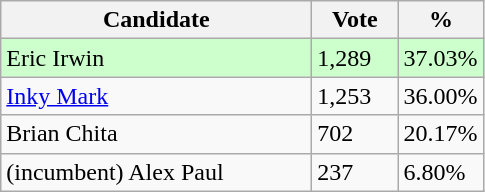<table class="wikitable">
<tr>
<th bgcolor="#DDDDFF" width="200px">Candidate</th>
<th bgcolor="#DDDDFF" width="50px">Vote</th>
<th bgcolor="#DDDDFF" width="50px">%</th>
</tr>
<tr style="text-align:left; background:#cfc;">
<td>Eric Irwin</td>
<td>1,289</td>
<td>37.03%</td>
</tr>
<tr>
<td><a href='#'>Inky Mark</a></td>
<td>1,253</td>
<td>36.00%</td>
</tr>
<tr>
<td>Brian Chita</td>
<td>702</td>
<td>20.17%</td>
</tr>
<tr>
<td>(incumbent) Alex Paul</td>
<td>237</td>
<td>6.80%</td>
</tr>
</table>
